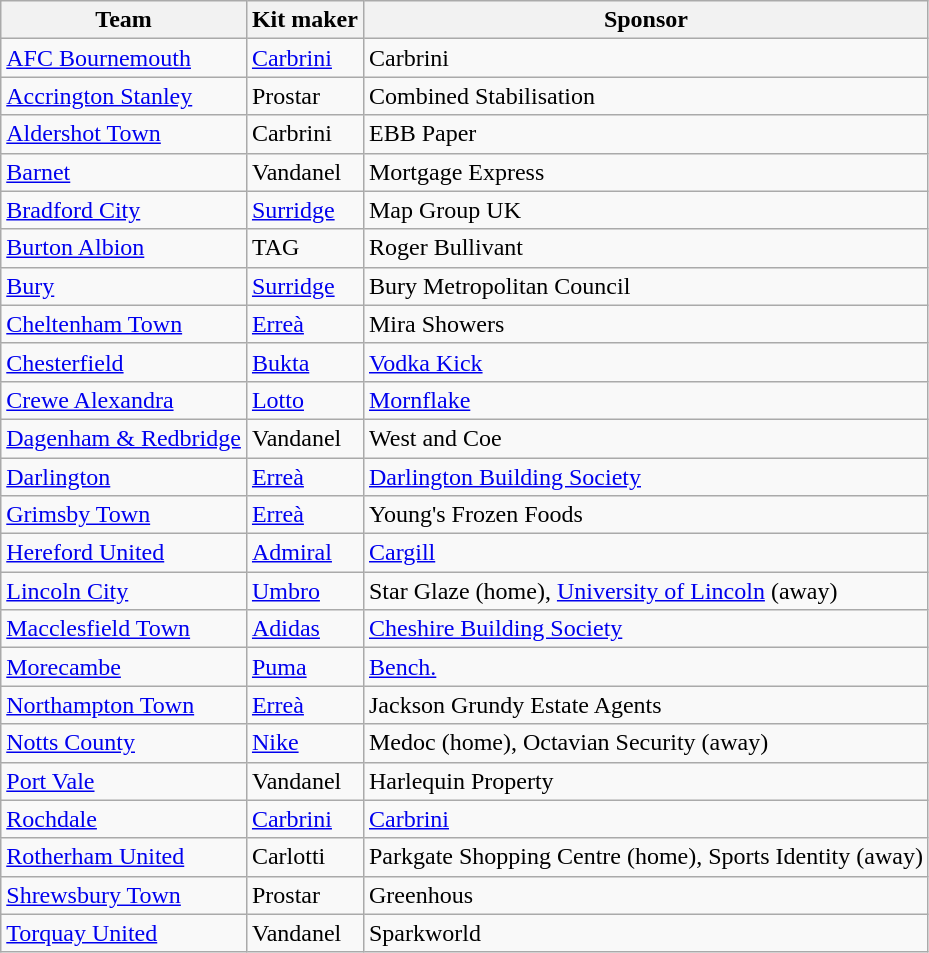<table class="wikitable">
<tr>
<th>Team</th>
<th>Kit maker</th>
<th>Sponsor</th>
</tr>
<tr>
<td><a href='#'>AFC Bournemouth</a></td>
<td><a href='#'>Carbrini</a></td>
<td>Carbrini</td>
</tr>
<tr>
<td><a href='#'>Accrington Stanley</a></td>
<td>Prostar</td>
<td>Combined Stabilisation</td>
</tr>
<tr>
<td><a href='#'>Aldershot Town</a></td>
<td>Carbrini</td>
<td>EBB Paper</td>
</tr>
<tr>
<td><a href='#'>Barnet</a></td>
<td>Vandanel</td>
<td>Mortgage Express</td>
</tr>
<tr>
<td><a href='#'>Bradford City</a></td>
<td><a href='#'>Surridge</a></td>
<td>Map Group UK</td>
</tr>
<tr>
<td><a href='#'>Burton Albion</a></td>
<td>TAG</td>
<td>Roger Bullivant</td>
</tr>
<tr>
<td><a href='#'>Bury</a></td>
<td><a href='#'>Surridge</a></td>
<td>Bury Metropolitan Council</td>
</tr>
<tr>
<td><a href='#'>Cheltenham Town</a></td>
<td><a href='#'>Erreà</a></td>
<td>Mira Showers</td>
</tr>
<tr>
<td><a href='#'>Chesterfield</a></td>
<td><a href='#'>Bukta</a></td>
<td><a href='#'>Vodka Kick</a></td>
</tr>
<tr>
<td><a href='#'>Crewe Alexandra</a></td>
<td><a href='#'>Lotto</a></td>
<td><a href='#'>Mornflake</a></td>
</tr>
<tr>
<td><a href='#'>Dagenham & Redbridge</a></td>
<td>Vandanel</td>
<td>West and Coe</td>
</tr>
<tr>
<td><a href='#'>Darlington</a></td>
<td><a href='#'>Erreà</a></td>
<td><a href='#'>Darlington Building Society</a></td>
</tr>
<tr>
<td><a href='#'>Grimsby Town</a></td>
<td><a href='#'>Erreà</a></td>
<td>Young's Frozen Foods</td>
</tr>
<tr>
<td><a href='#'>Hereford United</a></td>
<td><a href='#'>Admiral</a></td>
<td><a href='#'>Cargill</a></td>
</tr>
<tr>
<td><a href='#'>Lincoln City</a></td>
<td><a href='#'>Umbro</a></td>
<td>Star Glaze (home), <a href='#'>University of Lincoln</a> (away)</td>
</tr>
<tr>
<td><a href='#'>Macclesfield Town</a></td>
<td><a href='#'>Adidas</a></td>
<td><a href='#'>Cheshire Building Society</a></td>
</tr>
<tr>
<td><a href='#'>Morecambe</a></td>
<td><a href='#'>Puma</a></td>
<td><a href='#'>Bench.</a></td>
</tr>
<tr>
<td><a href='#'>Northampton Town</a></td>
<td><a href='#'>Erreà</a></td>
<td>Jackson Grundy Estate Agents</td>
</tr>
<tr>
<td><a href='#'>Notts County</a></td>
<td><a href='#'>Nike</a></td>
<td>Medoc (home), Octavian Security (away)</td>
</tr>
<tr>
<td><a href='#'>Port Vale</a></td>
<td>Vandanel</td>
<td>Harlequin Property</td>
</tr>
<tr>
<td><a href='#'>Rochdale</a></td>
<td><a href='#'>Carbrini</a></td>
<td><a href='#'>Carbrini</a></td>
</tr>
<tr>
<td><a href='#'>Rotherham United</a></td>
<td>Carlotti</td>
<td>Parkgate Shopping Centre (home), Sports Identity (away)</td>
</tr>
<tr>
<td><a href='#'>Shrewsbury Town</a></td>
<td>Prostar</td>
<td>Greenhous</td>
</tr>
<tr>
<td><a href='#'>Torquay United</a></td>
<td>Vandanel</td>
<td>Sparkworld</td>
</tr>
</table>
